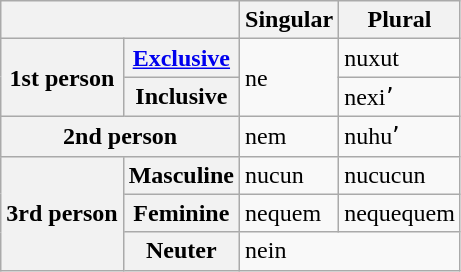<table class="wikitable">
<tr>
<th colspan="2"></th>
<th>Singular</th>
<th>Plural</th>
</tr>
<tr>
<th rowspan="2">1st person</th>
<th><a href='#'>Exclusive</a></th>
<td rowspan="2">ne</td>
<td>nuxut</td>
</tr>
<tr>
<th>Inclusive</th>
<td>nexiʼ</td>
</tr>
<tr>
<th colspan="2">2nd person</th>
<td>nem</td>
<td>nuhuʼ</td>
</tr>
<tr>
<th rowspan="3">3rd person</th>
<th>Masculine</th>
<td>nucun</td>
<td>nucucun</td>
</tr>
<tr>
<th>Feminine</th>
<td>nequem</td>
<td>nequequem</td>
</tr>
<tr>
<th>Neuter</th>
<td colspan="2">nein</td>
</tr>
</table>
